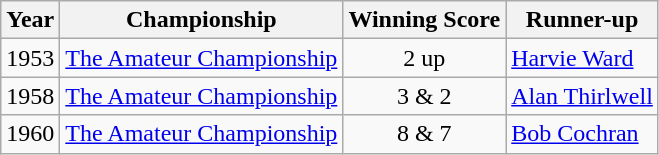<table class="wikitable">
<tr>
<th>Year</th>
<th>Championship</th>
<th>Winning Score</th>
<th>Runner-up</th>
</tr>
<tr>
<td>1953</td>
<td><a href='#'>The Amateur Championship</a></td>
<td align=center>2 up</td>
<td> <a href='#'>Harvie Ward</a></td>
</tr>
<tr>
<td>1958</td>
<td><a href='#'>The Amateur Championship</a></td>
<td align=center>3 & 2</td>
<td> <a href='#'>Alan Thirlwell</a></td>
</tr>
<tr>
<td>1960</td>
<td><a href='#'>The Amateur Championship</a></td>
<td align=center>8 & 7</td>
<td> <a href='#'>Bob Cochran</a></td>
</tr>
</table>
